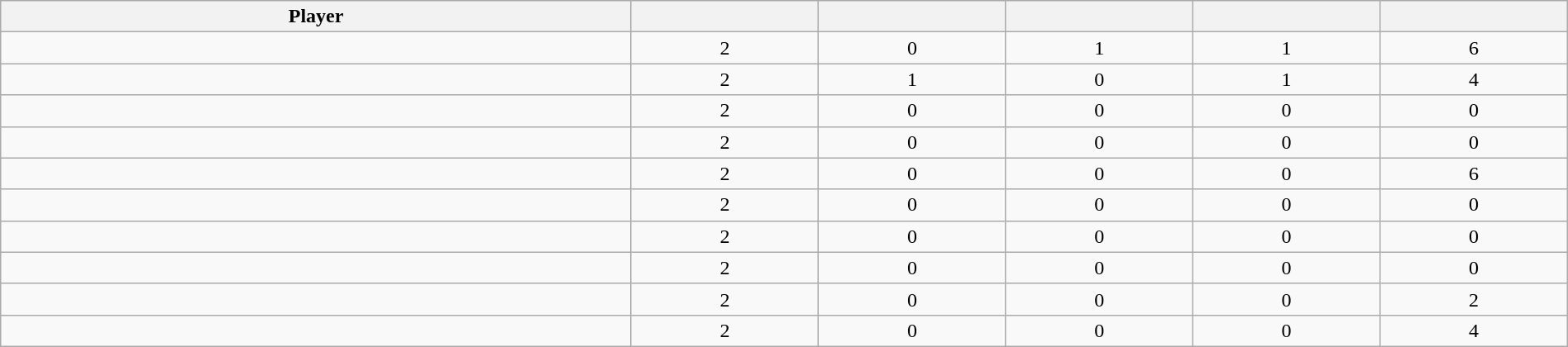<table class="wikitable sortable" style="width:100%;">
<tr align=center>
<th>Player</th>
<th></th>
<th></th>
<th></th>
<th></th>
<th></th>
</tr>
<tr align=center>
<td></td>
<td>2</td>
<td>0</td>
<td>1</td>
<td>1</td>
<td>6</td>
</tr>
<tr align=center>
<td></td>
<td>2</td>
<td>1</td>
<td>0</td>
<td>1</td>
<td>4</td>
</tr>
<tr align=center>
<td></td>
<td>2</td>
<td>0</td>
<td>0</td>
<td>0</td>
<td>0</td>
</tr>
<tr align=center>
<td></td>
<td>2</td>
<td>0</td>
<td>0</td>
<td>0</td>
<td>0</td>
</tr>
<tr align=center>
<td></td>
<td>2</td>
<td>0</td>
<td>0</td>
<td>0</td>
<td>6</td>
</tr>
<tr align=center>
<td></td>
<td>2</td>
<td>0</td>
<td>0</td>
<td>0</td>
<td>0</td>
</tr>
<tr align=center>
<td></td>
<td>2</td>
<td>0</td>
<td>0</td>
<td>0</td>
<td>0</td>
</tr>
<tr align=center>
<td></td>
<td>2</td>
<td>0</td>
<td>0</td>
<td>0</td>
<td>0</td>
</tr>
<tr align=center>
<td></td>
<td>2</td>
<td>0</td>
<td>0</td>
<td>0</td>
<td>2</td>
</tr>
<tr align=center>
<td></td>
<td>2</td>
<td>0</td>
<td>0</td>
<td>0</td>
<td>4</td>
</tr>
</table>
